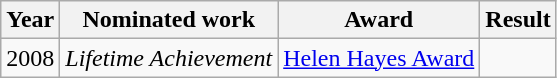<table class="wikitable sortable">
<tr>
<th>Year</th>
<th>Nominated work</th>
<th>Award</th>
<th>Result</th>
</tr>
<tr>
<td>2008</td>
<td><em>Lifetime Achievement</em></td>
<td><a href='#'>Helen Hayes Award</a></td>
<td></td>
</tr>
</table>
